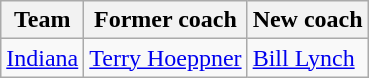<table class="wikitable" white-space:nowrap;">
<tr>
<th>Team</th>
<th>Former coach</th>
<th>New coach</th>
</tr>
<tr>
<td><a href='#'>Indiana</a></td>
<td><a href='#'>Terry Hoeppner</a></td>
<td><a href='#'>Bill Lynch</a></td>
</tr>
</table>
